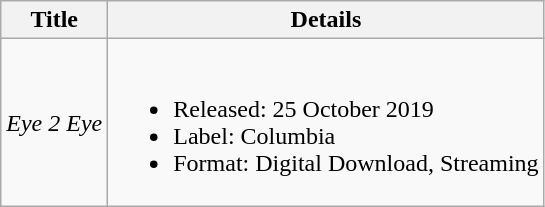<table class="wikitable">
<tr>
<th>Title</th>
<th>Details</th>
</tr>
<tr>
<td><em>Eye 2 Eye</em></td>
<td><br><ul><li>Released: 25 October 2019</li><li>Label: Columbia</li><li>Format: Digital Download, Streaming</li></ul></td>
</tr>
</table>
